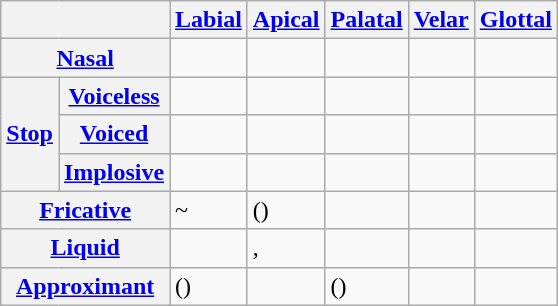<table class="wikitable">
<tr>
<th colspan="2"></th>
<th><a href='#'>Labial</a></th>
<th><a href='#'>Apical</a></th>
<th><a href='#'>Palatal</a></th>
<th><a href='#'>Velar</a></th>
<th><a href='#'>Glottal</a></th>
</tr>
<tr>
<th colspan="2"><a href='#'>Nasal</a></th>
<td></td>
<td></td>
<td></td>
<td></td>
<td></td>
</tr>
<tr>
<th rowspan="3"><a href='#'>Stop</a></th>
<th><a href='#'>Voiceless</a></th>
<td></td>
<td></td>
<td></td>
<td></td>
<td></td>
</tr>
<tr>
<th><a href='#'>Voiced</a></th>
<td></td>
<td></td>
<td></td>
<td></td>
<td></td>
</tr>
<tr>
<th><a href='#'>Implosive</a></th>
<td></td>
<td></td>
<td></td>
<td></td>
<td></td>
</tr>
<tr>
<th colspan="2"><a href='#'>Fricative</a></th>
<td>~</td>
<td>()</td>
<td></td>
<td></td>
<td></td>
</tr>
<tr>
<th colspan="2"><a href='#'>Liquid</a></th>
<td></td>
<td>, </td>
<td></td>
<td></td>
<td></td>
</tr>
<tr>
<th colspan="2"><a href='#'>Approximant</a></th>
<td>()</td>
<td></td>
<td>()</td>
<td></td>
<td></td>
</tr>
</table>
